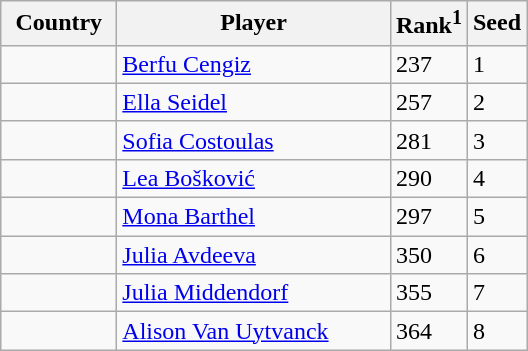<table class="sortable wikitable">
<tr>
<th width="70">Country</th>
<th width="175">Player</th>
<th>Rank<sup>1</sup></th>
<th>Seed</th>
</tr>
<tr>
<td></td>
<td><a href='#'>Berfu Cengiz</a></td>
<td>237</td>
<td>1</td>
</tr>
<tr>
<td></td>
<td><a href='#'>Ella Seidel</a></td>
<td>257</td>
<td>2</td>
</tr>
<tr>
<td></td>
<td><a href='#'>Sofia Costoulas</a></td>
<td>281</td>
<td>3</td>
</tr>
<tr>
<td></td>
<td><a href='#'>Lea Bošković</a></td>
<td>290</td>
<td>4</td>
</tr>
<tr>
<td></td>
<td><a href='#'>Mona Barthel</a></td>
<td>297</td>
<td>5</td>
</tr>
<tr>
<td></td>
<td><a href='#'>Julia Avdeeva</a></td>
<td>350</td>
<td>6</td>
</tr>
<tr>
<td></td>
<td><a href='#'>Julia Middendorf</a></td>
<td>355</td>
<td>7</td>
</tr>
<tr>
<td></td>
<td><a href='#'>Alison Van Uytvanck</a></td>
<td>364</td>
<td>8</td>
</tr>
</table>
